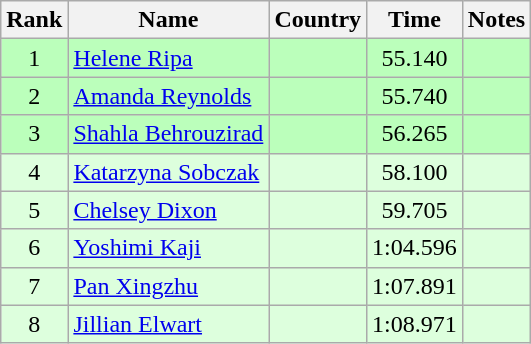<table class="wikitable" style="text-align:center">
<tr>
<th>Rank</th>
<th>Name</th>
<th>Country</th>
<th>Time</th>
<th>Notes</th>
</tr>
<tr bgcolor=bbffbb>
<td>1</td>
<td align="left"><a href='#'>Helene Ripa</a></td>
<td align="left"></td>
<td>55.140</td>
<td></td>
</tr>
<tr bgcolor=bbffbb>
<td>2</td>
<td align="left"><a href='#'>Amanda Reynolds</a></td>
<td align="left"></td>
<td>55.740</td>
<td></td>
</tr>
<tr bgcolor=bbffbb>
<td>3</td>
<td align="left"><a href='#'>Shahla Behrouzirad</a></td>
<td align="left"></td>
<td>56.265</td>
<td></td>
</tr>
<tr bgcolor=ddffdd>
<td>4</td>
<td align="left"><a href='#'>Katarzyna Sobczak</a></td>
<td align="left"></td>
<td>58.100</td>
<td></td>
</tr>
<tr bgcolor=ddffdd>
<td>5</td>
<td align="left"><a href='#'>Chelsey Dixon</a></td>
<td align="left"></td>
<td>59.705</td>
<td></td>
</tr>
<tr bgcolor=ddffdd>
<td>6</td>
<td align="left"><a href='#'>Yoshimi Kaji</a></td>
<td align="left"></td>
<td>1:04.596</td>
<td></td>
</tr>
<tr bgcolor=ddffdd>
<td>7</td>
<td align="left"><a href='#'>Pan Xingzhu</a></td>
<td align="left"></td>
<td>1:07.891</td>
<td></td>
</tr>
<tr bgcolor=ddffdd>
<td>8</td>
<td align="left"><a href='#'>Jillian Elwart</a></td>
<td align="left"></td>
<td>1:08.971</td>
<td></td>
</tr>
</table>
